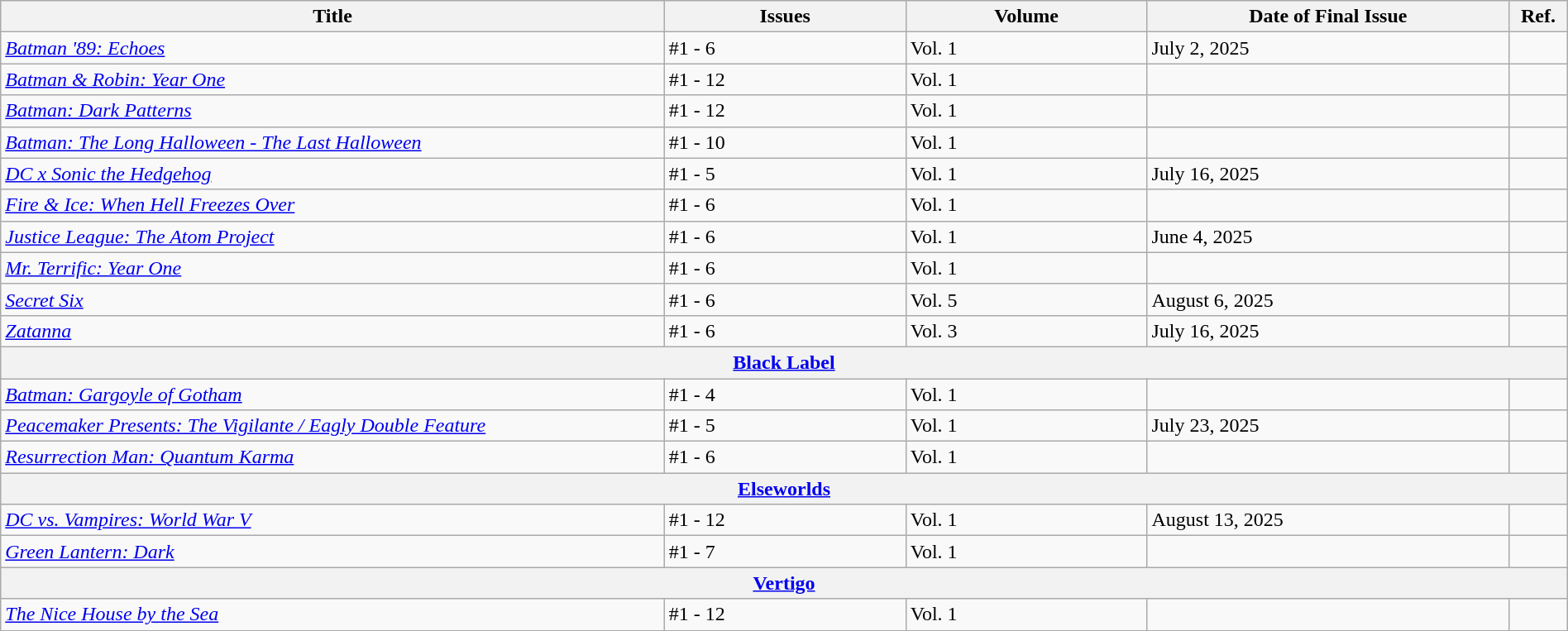<table class="wikitable sortable" style="width:100%; margin:1em auto 1em auto;">
<tr>
<th width=22%>Title</th>
<th width=8%>Issues</th>
<th width=8%>Volume</th>
<th width=12%>Date of Final Issue</th>
<th width=1%>Ref.</th>
</tr>
<tr>
<td><em><a href='#'>Batman '89: Echoes</a></em></td>
<td>#1 - 6</td>
<td>Vol. 1</td>
<td>July 2, 2025</td>
<td></td>
</tr>
<tr>
<td><em><a href='#'>Batman & Robin: Year One</a></em></td>
<td>#1 - 12</td>
<td>Vol. 1</td>
<td></td>
<td></td>
</tr>
<tr>
<td><em><a href='#'>Batman: Dark Patterns</a></em></td>
<td>#1 - 12</td>
<td>Vol. 1</td>
<td></td>
<td></td>
</tr>
<tr>
<td><em><a href='#'>Batman: The Long Halloween - The Last Halloween</a></em></td>
<td>#1 - 10</td>
<td>Vol. 1</td>
<td></td>
<td></td>
</tr>
<tr>
<td><em><a href='#'>DC x Sonic the Hedgehog</a></em></td>
<td>#1 - 5</td>
<td>Vol. 1</td>
<td>July 16, 2025</td>
<td></td>
</tr>
<tr>
<td><em><a href='#'>Fire & Ice: When Hell Freezes Over</a></em></td>
<td>#1 - 6</td>
<td>Vol. 1</td>
<td></td>
<td></td>
</tr>
<tr>
<td><em><a href='#'>Justice League: The Atom Project</a></em></td>
<td>#1 - 6</td>
<td>Vol. 1</td>
<td>June 4, 2025</td>
<td></td>
</tr>
<tr>
<td><em><a href='#'>Mr. Terrific: Year One</a></em></td>
<td>#1 - 6</td>
<td>Vol. 1</td>
<td></td>
<td></td>
</tr>
<tr>
<td><em><a href='#'>Secret Six</a></em></td>
<td>#1 - 6</td>
<td>Vol. 5</td>
<td>August 6, 2025</td>
<td></td>
</tr>
<tr>
<td><em><a href='#'>Zatanna</a></em></td>
<td>#1 - 6</td>
<td>Vol. 3</td>
<td>July 16, 2025</td>
<td></td>
</tr>
<tr>
<th colspan="5"><a href='#'>Black Label</a></th>
</tr>
<tr>
<td><em><a href='#'>Batman: Gargoyle of Gotham</a></em></td>
<td>#1 - 4</td>
<td>Vol. 1</td>
<td></td>
<td></td>
</tr>
<tr>
<td><em><a href='#'>Peacemaker Presents: The Vigilante / Eagly Double Feature</a></em></td>
<td>#1 - 5</td>
<td>Vol. 1</td>
<td>July 23, 2025</td>
<td></td>
</tr>
<tr>
<td><em><a href='#'>Resurrection Man: Quantum Karma</a></em></td>
<td>#1 - 6</td>
<td>Vol. 1</td>
<td></td>
<td></td>
</tr>
<tr>
<th colspan="5"><a href='#'>Elseworlds</a></th>
</tr>
<tr>
<td><em><a href='#'>DC vs. Vampires: World War V</a></em></td>
<td>#1 - 12</td>
<td>Vol. 1</td>
<td>August 13, 2025</td>
<td></td>
</tr>
<tr>
<td><em><a href='#'>Green Lantern: Dark</a></em></td>
<td>#1 - 7</td>
<td>Vol. 1</td>
<td></td>
<td></td>
</tr>
<tr>
<th colspan="5"><a href='#'>Vertigo</a></th>
</tr>
<tr>
<td><em><a href='#'>The Nice House by the Sea</a></em></td>
<td>#1 - 12</td>
<td>Vol. 1</td>
<td></td>
<td></td>
</tr>
</table>
